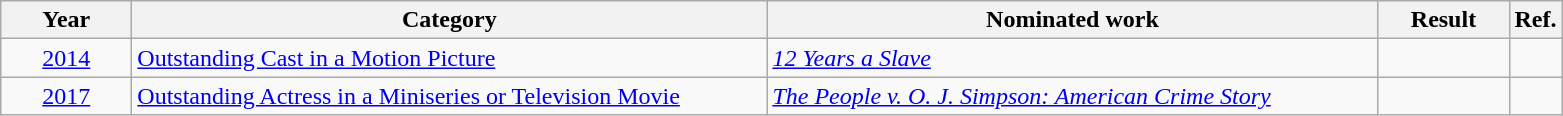<table class=wikitable>
<tr>
<th scope="col" style="width:5em;">Year</th>
<th scope="col" style="width:26em;">Category</th>
<th scope="col" style="width:25em;">Nominated work</th>
<th scope="col" style="width:5em;">Result</th>
<th>Ref.</th>
</tr>
<tr>
<td style="text-align:center;"><a href='#'>2014</a></td>
<td><a href='#'>Outstanding Cast in a Motion Picture</a></td>
<td><em><a href='#'>12 Years a Slave</a></em></td>
<td></td>
<td style="text-align:center;"></td>
</tr>
<tr>
<td style="text-align:center;"><a href='#'>2017</a></td>
<td><a href='#'>Outstanding Actress in a Miniseries or Television Movie</a></td>
<td><em><a href='#'>The People v. O. J. Simpson: American Crime Story</a></em></td>
<td></td>
<td style="text-align:center;"></td>
</tr>
</table>
